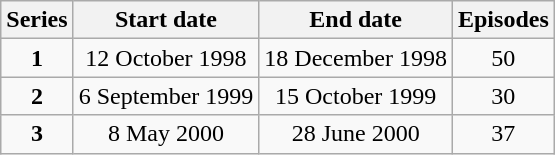<table class="wikitable" style="text-align:center;">
<tr>
<th>Series</th>
<th>Start date</th>
<th>End date</th>
<th>Episodes</th>
</tr>
<tr>
<td><strong>1</strong></td>
<td>12 October 1998</td>
<td>18 December 1998</td>
<td>50</td>
</tr>
<tr>
<td><strong>2</strong></td>
<td>6 September 1999</td>
<td>15 October 1999</td>
<td>30</td>
</tr>
<tr>
<td><strong>3</strong></td>
<td>8 May 2000</td>
<td>28 June 2000</td>
<td>37</td>
</tr>
</table>
